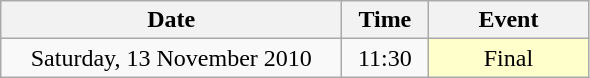<table class = "wikitable" style="text-align:center;">
<tr>
<th width=220>Date</th>
<th width=50>Time</th>
<th width=100>Event</th>
</tr>
<tr>
<td>Saturday, 13 November 2010</td>
<td>11:30</td>
<td bgcolor=ffffcc>Final</td>
</tr>
</table>
